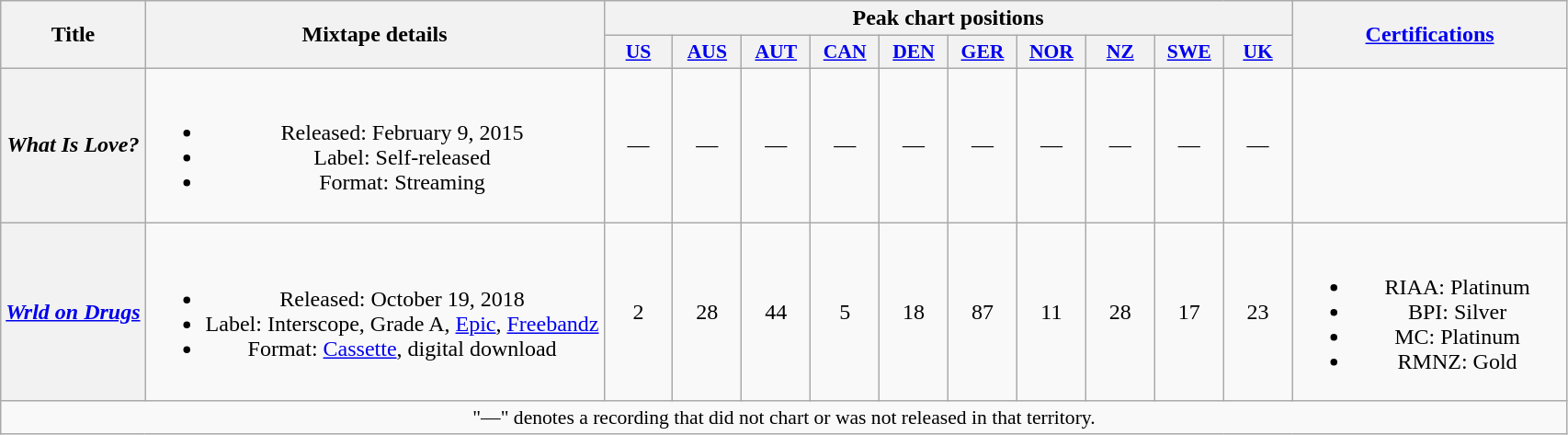<table class="wikitable plainrowheaders" style="text-align:center;">
<tr>
<th scope="col" rowspan="2">Title</th>
<th scope="col" rowspan="2">Mixtape details</th>
<th scope="col" colspan="10">Peak chart positions</th>
<th scope="col" rowspan="2" style="width:12em;"><a href='#'>Certifications</a></th>
</tr>
<tr>
<th scope="col" style="width:3em;font-size:90%;"><a href='#'>US</a><br></th>
<th scope="col" style="width:3em;font-size:90%;"><a href='#'>AUS</a><br></th>
<th scope="col" style="width:3em;font-size:90%;"><a href='#'>AUT</a><br></th>
<th scope="col" style="width:3em;font-size:90%;"><a href='#'>CAN</a><br></th>
<th scope="col" style="width:3em;font-size:90%;"><a href='#'>DEN</a><br></th>
<th scope="col" style="width:3em;font-size:90%;"><a href='#'>GER</a><br></th>
<th scope="col" style="width:3em;font-size:90%;"><a href='#'>NOR</a><br></th>
<th scope="col" style="width:3em;font-size:90%;"><a href='#'>NZ</a><br></th>
<th scope="col" style="width:3em;font-size:90%;"><a href='#'>SWE</a><br></th>
<th scope="col" style="width:3em;font-size:90%;"><a href='#'>UK</a><br></th>
</tr>
<tr>
<th scope="row"><em>What Is Love?</em><br></th>
<td><br><ul><li>Released: February 9, 2015</li><li>Label: Self-released</li><li>Format: Streaming</li></ul></td>
<td>—</td>
<td>—</td>
<td>—</td>
<td>—</td>
<td>—</td>
<td>—</td>
<td>—</td>
<td>—</td>
<td>—</td>
<td>—</td>
<td></td>
</tr>
<tr>
<th scope="row"><em><a href='#'>Wrld on Drugs</a></em><br></th>
<td><br><ul><li>Released: October 19, 2018</li><li>Label: Interscope, Grade A, <a href='#'>Epic</a>, <a href='#'>Freebandz</a></li><li>Format: <a href='#'>Cassette</a>, digital download</li></ul></td>
<td>2</td>
<td>28</td>
<td>44</td>
<td>5</td>
<td>18</td>
<td>87</td>
<td>11</td>
<td>28</td>
<td>17</td>
<td>23</td>
<td><br><ul><li>RIAA: Platinum</li><li>BPI: Silver</li><li>MC: Platinum</li><li>RMNZ: Gold</li></ul></td>
</tr>
<tr>
<td colspan="14" style="font-size:90%">"—" denotes a recording that did not chart or was not released in that territory.</td>
</tr>
</table>
